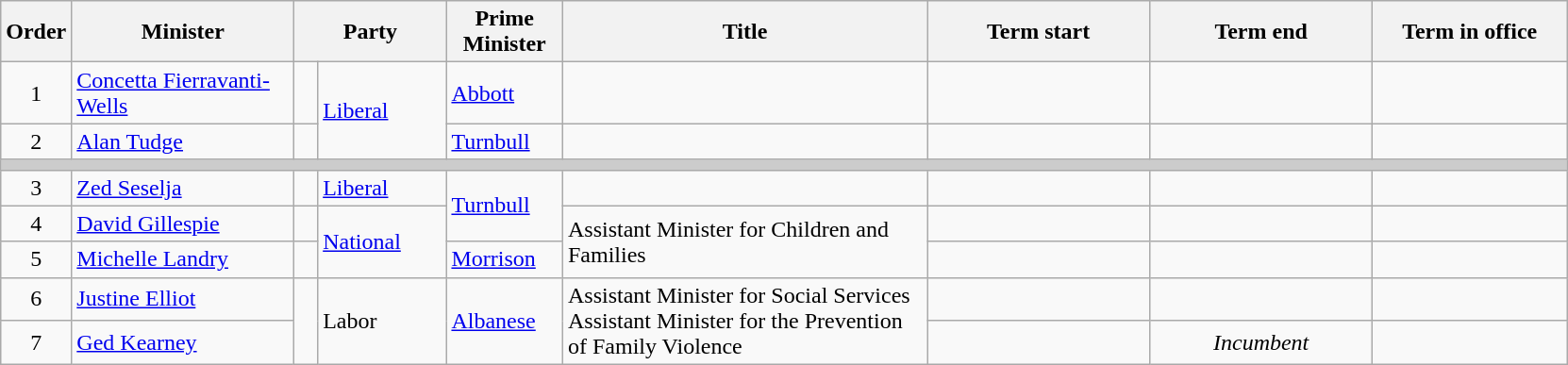<table class="wikitable">
<tr>
<th width=5>Order</th>
<th width=150>Minister</th>
<th width=100 colspan="2">Party</th>
<th width=75>Prime Minister</th>
<th width=250>Title</th>
<th width=150>Term start</th>
<th width=150>Term end</th>
<th width=130>Term in office</th>
</tr>
<tr>
<td style="text-align:center">1</td>
<td><a href='#'>Concetta Fierravanti-Wells</a></td>
<td> </td>
<td rowspan=2><a href='#'>Liberal</a></td>
<td><a href='#'>Abbott</a></td>
<td></td>
<td style="text-align:center"></td>
<td style="text-align:center"></td>
<td style="text-align:right"></td>
</tr>
<tr>
<td style="text-align:center">2</td>
<td><a href='#'>Alan Tudge</a></td>
<td> </td>
<td><a href='#'>Turnbull</a></td>
<td></td>
<td style="text-align:center"></td>
<td style="text-align:center"></td>
<td style="text-align:right"></td>
</tr>
<tr>
<th colspan=9 style="background: #cccccc;"></th>
</tr>
<tr>
<td style="text-align:center">3</td>
<td><a href='#'>Zed Seselja</a></td>
<td> </td>
<td><a href='#'>Liberal</a></td>
<td rowspan=2><a href='#'>Turnbull</a></td>
<td></td>
<td style="text-align:center"></td>
<td style="text-align:center"></td>
<td style="text-align:right"></td>
</tr>
<tr>
<td style="text-align:center">4</td>
<td><a href='#'>David Gillespie</a></td>
<td> </td>
<td rowspan=2><a href='#'>National</a></td>
<td rowspan=2>Assistant Minister for Children and Families</td>
<td style="text-align:center"></td>
<td style="text-align:center"></td>
<td style="text-align:right"></td>
</tr>
<tr>
<td style="text-align:center">5</td>
<td><a href='#'>Michelle Landry</a></td>
<td> </td>
<td><a href='#'>Morrison</a></td>
<td style="text-align:center"></td>
<td style="text-align:center"></td>
<td style="text-align:right"><strong></strong></td>
</tr>
<tr>
<td style="text-align:center">6</td>
<td><a href='#'>Justine Elliot</a></td>
<td rowspan=2 ></td>
<td rowspan=2>Labor</td>
<td rowspan=2><a href='#'>Albanese</a></td>
<td rowspan=2>Assistant Minister for Social Services<br>Assistant Minister for the Prevention of Family Violence</td>
<td style="text-align:center"></td>
<td style="text-align:center"></td>
<td style="text-align:right"></td>
</tr>
<tr>
<td style="text-align:center">7</td>
<td><a href='#'>Ged Kearney</a></td>
<td style="text-align:center"></td>
<td style="text-align:center"><em>Incumbent</em></td>
<td style="text-align:right"></td>
</tr>
</table>
